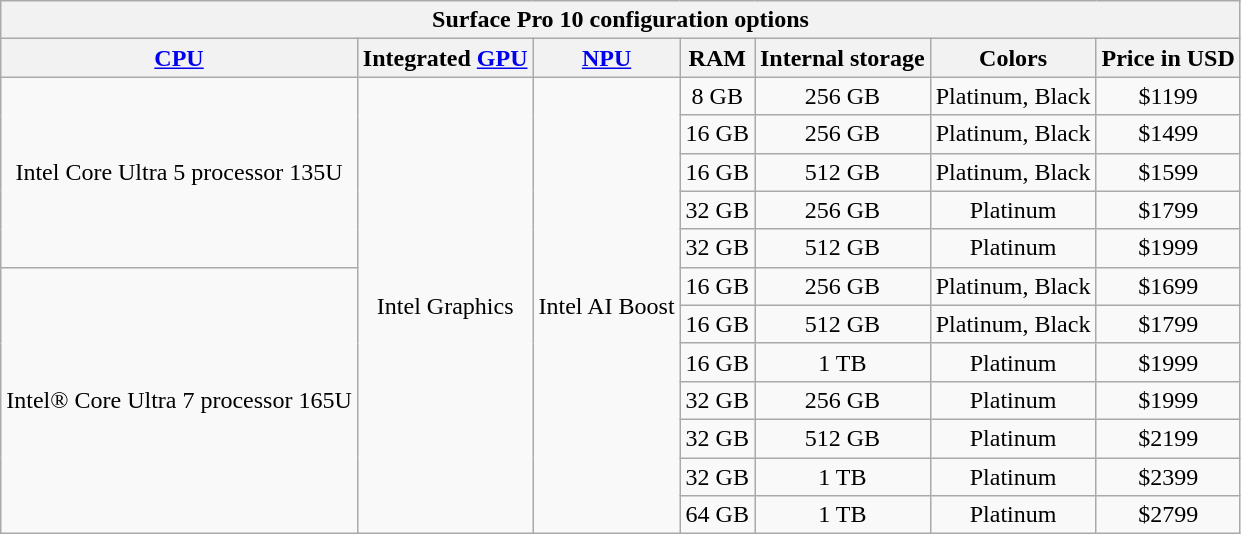<table class="wikitable collapsible" align="center" style="text-align:center;">
<tr>
<th colspan="7">Surface Pro 10 configuration options</th>
</tr>
<tr>
<th><a href='#'>CPU</a></th>
<th>Integrated <a href='#'>GPU</a></th>
<th><a href='#'>NPU</a></th>
<th>RAM</th>
<th>Internal storage</th>
<th>Colors</th>
<th>Price in USD</th>
</tr>
<tr>
<td rowspan="5">Intel Core Ultra 5 processor 135U</td>
<td rowspan="12">Intel Graphics</td>
<td rowspan="12">Intel AI Boost</td>
<td>8 GB</td>
<td>256 GB</td>
<td>Platinum, Black</td>
<td>$1199</td>
</tr>
<tr>
<td>16 GB</td>
<td>256 GB</td>
<td>Platinum, Black</td>
<td>$1499</td>
</tr>
<tr>
<td>16 GB</td>
<td>512 GB</td>
<td>Platinum, Black</td>
<td>$1599</td>
</tr>
<tr>
<td>32 GB</td>
<td>256 GB</td>
<td>Platinum</td>
<td>$1799</td>
</tr>
<tr>
<td>32 GB</td>
<td>512 GB</td>
<td>Platinum</td>
<td>$1999</td>
</tr>
<tr>
<td rowspan="7">Intel® Core Ultra 7 processor 165U</td>
<td>16 GB</td>
<td>256 GB</td>
<td>Platinum, Black</td>
<td>$1699</td>
</tr>
<tr>
<td>16 GB</td>
<td>512 GB</td>
<td>Platinum, Black</td>
<td>$1799</td>
</tr>
<tr>
<td>16 GB</td>
<td>1 TB</td>
<td>Platinum</td>
<td>$1999</td>
</tr>
<tr>
<td>32 GB</td>
<td>256 GB</td>
<td>Platinum</td>
<td>$1999</td>
</tr>
<tr>
<td>32 GB</td>
<td>512 GB</td>
<td>Platinum</td>
<td>$2199</td>
</tr>
<tr>
<td>32 GB</td>
<td>1 TB</td>
<td>Platinum</td>
<td>$2399</td>
</tr>
<tr>
<td>64 GB</td>
<td>1 TB</td>
<td>Platinum</td>
<td>$2799</td>
</tr>
</table>
